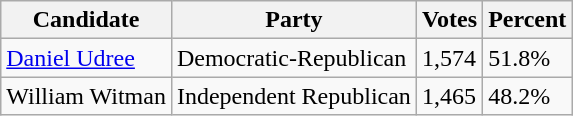<table class=wikitable>
<tr>
<th>Candidate</th>
<th>Party</th>
<th>Votes</th>
<th>Percent</th>
</tr>
<tr>
<td><a href='#'>Daniel Udree</a></td>
<td>Democratic-Republican</td>
<td>1,574</td>
<td>51.8%</td>
</tr>
<tr>
<td>William Witman</td>
<td>Independent Republican</td>
<td>1,465</td>
<td>48.2%</td>
</tr>
</table>
